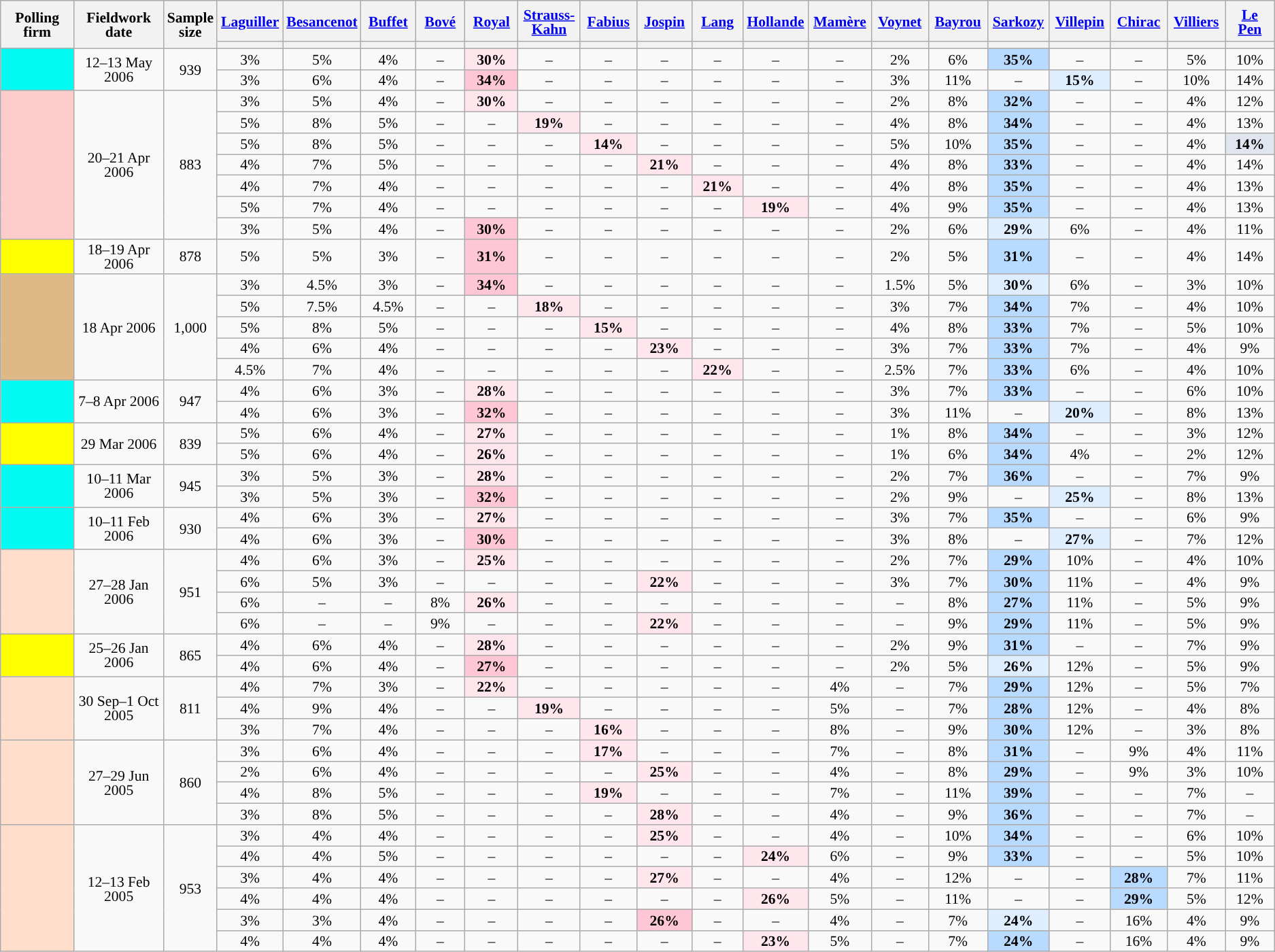<table class="wikitable sortable" style="text-align:center;font-size:90%;line-height:14px;">
<tr style="height:40px;">
<th style="width:100px;" rowspan="2">Polling firm</th>
<th style="width:110px;" rowspan="2">Fieldwork date</th>
<th style="width:35px;" rowspan="2">Sample<br>size</th>
<th class="unsortable" style="width:60px;"><a href='#'>Laguiller</a><br></th>
<th class="unsortable" style="width:60px;"><a href='#'>Besancenot</a><br></th>
<th class="unsortable" style="width:60px;"><a href='#'>Buffet</a><br></th>
<th class="unsortable" style="width:60px;"><a href='#'>Bové</a><br></th>
<th class="unsortable" style="width:60px;"><a href='#'>Royal</a><br></th>
<th class="unsortable" style="width:60px;"><a href='#'>Strauss-Kahn</a><br></th>
<th class="unsortable" style="width:60px;"><a href='#'>Fabius</a><br></th>
<th class="unsortable" style="width:60px;"><a href='#'>Jospin</a><br></th>
<th class="unsortable" style="width:60px;"><a href='#'>Lang</a><br></th>
<th class="unsortable" style="width:60px;"><a href='#'>Hollande</a><br></th>
<th class="unsortable" style="width:60px;"><a href='#'>Mamère</a><br></th>
<th class="unsortable" style="width:60px;"><a href='#'>Voynet</a><br></th>
<th class="unsortable" style="width:60px;"><a href='#'>Bayrou</a><br></th>
<th class="unsortable" style="width:60px;"><a href='#'>Sarkozy</a><br></th>
<th class="unsortable" style="width:60px;"><a href='#'>Villepin</a><br></th>
<th class="unsortable" style="width:60px;"><a href='#'>Chirac</a><br></th>
<th class="unsortable" style="width:60px;"><a href='#'>Villiers</a><br></th>
<th class="unsortable" style="width:60px;"><a href='#'>Le Pen</a><br></th>
</tr>
<tr>
<th style="background:"></th>
<th style="background:"></th>
<th style="background:"></th>
<th style="background:"></th>
<th style="background:"></th>
<th style="background:"></th>
<th style="background:"></th>
<th style="background:"></th>
<th style="background:"></th>
<th style="background:"></th>
<th style="background:"></th>
<th style="background:"></th>
<th style="background:"></th>
<th style="background:"></th>
<th style="background:"></th>
<th style="background:"></th>
<th style="background:"></th>
<th style="background:"></th>
</tr>
<tr>
<td rowspan="2" style="background:#04FBF4;"></td>
<td rowspan="2" data-sort-value="2006-05-13">12–13 May 2006</td>
<td rowspan="2">939</td>
<td>3%</td>
<td>5%</td>
<td>4%</td>
<td>–</td>
<td style="background:#FFE6EC;"><strong>30%</strong></td>
<td>–</td>
<td>–</td>
<td>–</td>
<td>–</td>
<td>–</td>
<td>–</td>
<td>2%</td>
<td>6%</td>
<td style="background:#B9DAFF;"><strong>35%</strong></td>
<td>–</td>
<td>–</td>
<td>5%</td>
<td>10%</td>
</tr>
<tr>
<td>3%</td>
<td>6%</td>
<td>4%</td>
<td>–</td>
<td style="background:#FFC6D5;"><strong>34%</strong></td>
<td>–</td>
<td>–</td>
<td>–</td>
<td>–</td>
<td>–</td>
<td>–</td>
<td>3%</td>
<td>11%</td>
<td>–</td>
<td style="background:#DFEEFF;"><strong>15%</strong></td>
<td>–</td>
<td>10%</td>
<td>14%</td>
</tr>
<tr>
<td rowspan="7" style="background:#FFCCCC;"></td>
<td rowspan="7" data-sort-value="2006-04-21">20–21 Apr 2006</td>
<td rowspan="7">883</td>
<td>3%</td>
<td>5%</td>
<td>4%</td>
<td>–</td>
<td style="background:#FFE6EC;"><strong>30%</strong></td>
<td>–</td>
<td>–</td>
<td>–</td>
<td>–</td>
<td>–</td>
<td>–</td>
<td>2%</td>
<td>8%</td>
<td style="background:#B9DAFF;"><strong>32%</strong></td>
<td>–</td>
<td>–</td>
<td>4%</td>
<td>12%</td>
</tr>
<tr>
<td>5%</td>
<td>8%</td>
<td>5%</td>
<td>–</td>
<td>–</td>
<td style="background:#FFE6EC;"><strong>19%</strong></td>
<td>–</td>
<td>–</td>
<td>–</td>
<td>–</td>
<td>–</td>
<td>4%</td>
<td>8%</td>
<td style="background:#B9DAFF;"><strong>34%</strong></td>
<td>–</td>
<td>–</td>
<td>4%</td>
<td>13%</td>
</tr>
<tr>
<td>5%</td>
<td>8%</td>
<td>5%</td>
<td>–</td>
<td>–</td>
<td>–</td>
<td style="background:#FFE6EC;"><strong>14%</strong></td>
<td>–</td>
<td>–</td>
<td>–</td>
<td>–</td>
<td>5%</td>
<td>10%</td>
<td style="background:#B9DAFF;"><strong>35%</strong></td>
<td>–</td>
<td>–</td>
<td>4%</td>
<td style="background:#E0E5F0;"><strong>14%</strong></td>
</tr>
<tr>
<td>4%</td>
<td>7%</td>
<td>5%</td>
<td>–</td>
<td>–</td>
<td>–</td>
<td>–</td>
<td style="background:#FFE6EC;"><strong>21%</strong></td>
<td>–</td>
<td>–</td>
<td>–</td>
<td>4%</td>
<td>8%</td>
<td style="background:#B9DAFF;"><strong>33%</strong></td>
<td>–</td>
<td>–</td>
<td>4%</td>
<td>14%</td>
</tr>
<tr>
<td>4%</td>
<td>7%</td>
<td>4%</td>
<td>–</td>
<td>–</td>
<td>–</td>
<td>–</td>
<td>–</td>
<td style="background:#FFE6EC;"><strong>21%</strong></td>
<td>–</td>
<td>–</td>
<td>4%</td>
<td>8%</td>
<td style="background:#B9DAFF;"><strong>35%</strong></td>
<td>–</td>
<td>–</td>
<td>4%</td>
<td>13%</td>
</tr>
<tr>
<td>5%</td>
<td>7%</td>
<td>4%</td>
<td>–</td>
<td>–</td>
<td>–</td>
<td>–</td>
<td>–</td>
<td>–</td>
<td style="background:#FFE6EC;"><strong>19%</strong></td>
<td>–</td>
<td>4%</td>
<td>9%</td>
<td style="background:#B9DAFF;"><strong>35%</strong></td>
<td>–</td>
<td>–</td>
<td>4%</td>
<td>13%</td>
</tr>
<tr>
<td>3%</td>
<td>5%</td>
<td>4%</td>
<td>–</td>
<td style="background:#FFC6D5;"><strong>30%</strong></td>
<td>–</td>
<td>–</td>
<td>–</td>
<td>–</td>
<td>–</td>
<td>–</td>
<td>2%</td>
<td>6%</td>
<td style="background:#DFEEFF;"><strong>29%</strong></td>
<td>6%</td>
<td>–</td>
<td>4%</td>
<td>11%</td>
</tr>
<tr>
<td style="background:yellow;"></td>
<td data-sort-value="2006-04-19">18–19 Apr 2006</td>
<td>878</td>
<td>5%</td>
<td>5%</td>
<td>3%</td>
<td>–</td>
<td style="background:#FFC6D5;"><strong>31%</strong></td>
<td>–</td>
<td>–</td>
<td>–</td>
<td>–</td>
<td>–</td>
<td>–</td>
<td>2%</td>
<td>5%</td>
<td style="background:#B9DAFF;"><strong>31%</strong></td>
<td>–</td>
<td>–</td>
<td>4%</td>
<td>14%</td>
</tr>
<tr>
<td rowspan="5" style="background:burlywood;"></td>
<td rowspan="5" data-sort-value="2006-04-18">18 Apr 2006</td>
<td rowspan="5">1,000</td>
<td>3%</td>
<td>4.5%</td>
<td>3%</td>
<td>–</td>
<td style="background:#FFC6D5;"><strong>34%</strong></td>
<td>–</td>
<td>–</td>
<td>–</td>
<td>–</td>
<td>–</td>
<td>–</td>
<td>1.5%</td>
<td>5%</td>
<td style="background:#DFEEFF;"><strong>30%</strong></td>
<td>6%</td>
<td>–</td>
<td>3%</td>
<td>10%</td>
</tr>
<tr>
<td>5%</td>
<td>7.5%</td>
<td>4.5%</td>
<td>–</td>
<td>–</td>
<td style="background:#FFE6EC;"><strong>18%</strong></td>
<td>–</td>
<td>–</td>
<td>–</td>
<td>–</td>
<td>–</td>
<td>3%</td>
<td>7%</td>
<td style="background:#B9DAFF;"><strong>34%</strong></td>
<td>7%</td>
<td>–</td>
<td>4%</td>
<td>10%</td>
</tr>
<tr>
<td>5%</td>
<td>8%</td>
<td>5%</td>
<td>–</td>
<td>–</td>
<td>–</td>
<td style="background:#FFE6EC;"><strong>15%</strong></td>
<td>–</td>
<td>–</td>
<td>–</td>
<td>–</td>
<td>4%</td>
<td>8%</td>
<td style="background:#B9DAFF;"><strong>33%</strong></td>
<td>7%</td>
<td>–</td>
<td>5%</td>
<td>10%</td>
</tr>
<tr>
<td>4%</td>
<td>6%</td>
<td>4%</td>
<td>–</td>
<td>–</td>
<td>–</td>
<td>–</td>
<td style="background:#FFE6EC;"><strong>23%</strong></td>
<td>–</td>
<td>–</td>
<td>–</td>
<td>3%</td>
<td>7%</td>
<td style="background:#B9DAFF;"><strong>33%</strong></td>
<td>7%</td>
<td>–</td>
<td>4%</td>
<td>9%</td>
</tr>
<tr>
<td>4.5%</td>
<td>7%</td>
<td>4%</td>
<td>–</td>
<td>–</td>
<td>–</td>
<td>–</td>
<td>–</td>
<td style="background:#FFE6EC;"><strong>22%</strong></td>
<td>–</td>
<td>–</td>
<td>2.5%</td>
<td>7%</td>
<td style="background:#B9DAFF;"><strong>33%</strong></td>
<td>6%</td>
<td>–</td>
<td>4%</td>
<td>10%</td>
</tr>
<tr>
<td rowspan="2" style="background:#04FBF4;"></td>
<td rowspan="2" data-sort-value="2006-04-08">7–8 Apr 2006</td>
<td rowspan="2">947</td>
<td>4%</td>
<td>6%</td>
<td>3%</td>
<td>–</td>
<td style="background:#FFE6EC;"><strong>28%</strong></td>
<td>–</td>
<td>–</td>
<td>–</td>
<td>–</td>
<td>–</td>
<td>–</td>
<td>3%</td>
<td>7%</td>
<td style="background:#B9DAFF;"><strong>33%</strong></td>
<td>–</td>
<td>–</td>
<td>6%</td>
<td>10%</td>
</tr>
<tr>
<td>4%</td>
<td>6%</td>
<td>3%</td>
<td>–</td>
<td style="background:#FFC6D5;"><strong>32%</strong></td>
<td>–</td>
<td>–</td>
<td>–</td>
<td>–</td>
<td>–</td>
<td>–</td>
<td>3%</td>
<td>11%</td>
<td>–</td>
<td style="background:#DFEEFF;"><strong>20%</strong></td>
<td>–</td>
<td>8%</td>
<td>13%</td>
</tr>
<tr>
<td rowspan="2" style="background:yellow;"></td>
<td rowspan="2" data-sort-value="2006-03-29">29 Mar 2006</td>
<td rowspan="2">839</td>
<td>5%</td>
<td>6%</td>
<td>4%</td>
<td>–</td>
<td style="background:#FFE6EC;"><strong>27%</strong></td>
<td>–</td>
<td>–</td>
<td>–</td>
<td>–</td>
<td>–</td>
<td>–</td>
<td>1%</td>
<td>8%</td>
<td style="background:#B9DAFF;"><strong>34%</strong></td>
<td>–</td>
<td>–</td>
<td>3%</td>
<td>12%</td>
</tr>
<tr>
<td>5%</td>
<td>6%</td>
<td>4%</td>
<td>–</td>
<td style="background:#FFE6EC;"><strong>26%</strong></td>
<td>–</td>
<td>–</td>
<td>–</td>
<td>–</td>
<td>–</td>
<td>–</td>
<td>1%</td>
<td>6%</td>
<td style="background:#B9DAFF;"><strong>34%</strong></td>
<td>4%</td>
<td>–</td>
<td>2%</td>
<td>12%</td>
</tr>
<tr>
<td rowspan="2" style="background:#04FBF4;"></td>
<td rowspan="2" data-sort-value="2006-03-11">10–11 Mar 2006</td>
<td rowspan="2">945</td>
<td>3%</td>
<td>5%</td>
<td>3%</td>
<td>–</td>
<td style="background:#FFE6EC;"><strong>28%</strong></td>
<td>–</td>
<td>–</td>
<td>–</td>
<td>–</td>
<td>–</td>
<td>–</td>
<td>2%</td>
<td>7%</td>
<td style="background:#B9DAFF;"><strong>36%</strong></td>
<td>–</td>
<td>–</td>
<td>7%</td>
<td>9%</td>
</tr>
<tr>
<td>3%</td>
<td>5%</td>
<td>3%</td>
<td>–</td>
<td style="background:#FFC6D5;"><strong>32%</strong></td>
<td>–</td>
<td>–</td>
<td>–</td>
<td>–</td>
<td>–</td>
<td>–</td>
<td>2%</td>
<td>9%</td>
<td>–</td>
<td style="background:#DFEEFF;"><strong>25%</strong></td>
<td>–</td>
<td>8%</td>
<td>13%</td>
</tr>
<tr>
<td rowspan="2" style="background:#04FBF4;"> </td>
<td rowspan="2" data-sort-value="2006-02-11">10–11 Feb 2006</td>
<td rowspan="2">930</td>
<td>4%</td>
<td>6%</td>
<td>3%</td>
<td>–</td>
<td style="background:#FFE6EC;"><strong>27%</strong></td>
<td>–</td>
<td>–</td>
<td>–</td>
<td>–</td>
<td>–</td>
<td>–</td>
<td>3%</td>
<td>7%</td>
<td style="background:#B9DAFF;"><strong>35%</strong></td>
<td>–</td>
<td>–</td>
<td>6%</td>
<td>9%</td>
</tr>
<tr>
<td>4%</td>
<td>6%</td>
<td>3%</td>
<td>–</td>
<td style="background:#FFC6D5;"><strong>30%</strong></td>
<td>–</td>
<td>–</td>
<td>–</td>
<td>–</td>
<td>–</td>
<td>–</td>
<td>3%</td>
<td>8%</td>
<td>–</td>
<td style="background:#DFEEFF;"><strong>27%</strong></td>
<td>–</td>
<td>7%</td>
<td>12%</td>
</tr>
<tr>
<td rowspan="4" style="background:#FFDFCC;"></td>
<td rowspan="4" data-sort-value="2006-01-28">27–28 Jan 2006</td>
<td rowspan="4">951</td>
<td>4%</td>
<td>6%</td>
<td>3%</td>
<td>–</td>
<td style="background:#FFE6EC;"><strong>25%</strong></td>
<td>–</td>
<td>–</td>
<td>–</td>
<td>–</td>
<td>–</td>
<td>–</td>
<td>2%</td>
<td>7%</td>
<td style="background:#B9DAFF;"><strong>29%</strong></td>
<td>10%</td>
<td>–</td>
<td>4%</td>
<td>10%</td>
</tr>
<tr>
<td>6%</td>
<td>5%</td>
<td>3%</td>
<td>–</td>
<td>–</td>
<td>–</td>
<td>–</td>
<td style="background:#FFE6EC;"><strong>22%</strong></td>
<td>–</td>
<td>–</td>
<td>–</td>
<td>3%</td>
<td>7%</td>
<td style="background:#B9DAFF;"><strong>30%</strong></td>
<td>11%</td>
<td>–</td>
<td>4%</td>
<td>9%</td>
</tr>
<tr>
<td>6%</td>
<td>–</td>
<td>–</td>
<td>8%</td>
<td style="background:#FFE6EC;"><strong>26%</strong></td>
<td>–</td>
<td>–</td>
<td>–</td>
<td>–</td>
<td>–</td>
<td>–</td>
<td>–</td>
<td>8%</td>
<td style="background:#B9DAFF;"><strong>27%</strong></td>
<td>11%</td>
<td>–</td>
<td>5%</td>
<td>9%</td>
</tr>
<tr>
<td>6%</td>
<td>–</td>
<td>–</td>
<td>9%</td>
<td>–</td>
<td>–</td>
<td>–</td>
<td style="background:#FFE6EC;"><strong>22%</strong></td>
<td>–</td>
<td>–</td>
<td>–</td>
<td>–</td>
<td>9%</td>
<td style="background:#B9DAFF;"><strong>29%</strong></td>
<td>11%</td>
<td>–</td>
<td>5%</td>
<td>9%</td>
</tr>
<tr>
<td rowspan="2" style="background:yellow;"></td>
<td rowspan="2" data-sort-value="2006-01-26">25–26 Jan 2006</td>
<td rowspan="2">865</td>
<td>4%</td>
<td>6%</td>
<td>4%</td>
<td>–</td>
<td style="background:#FFE6EC;"><strong>28%</strong></td>
<td>–</td>
<td>–</td>
<td>–</td>
<td>–</td>
<td>–</td>
<td>–</td>
<td>2%</td>
<td>9%</td>
<td style="background:#B9DAFF;"><strong>31%</strong></td>
<td>–</td>
<td>–</td>
<td>7%</td>
<td>9%</td>
</tr>
<tr>
<td>4%</td>
<td>6%</td>
<td>4%</td>
<td>–</td>
<td style="background:#FFC6D5;"><strong>27%</strong></td>
<td>–</td>
<td>–</td>
<td>–</td>
<td>–</td>
<td>–</td>
<td>–</td>
<td>2%</td>
<td>5%</td>
<td style="background:#DFEEFF;"><strong>26%</strong></td>
<td>12%</td>
<td>–</td>
<td>5%</td>
<td>9%</td>
</tr>
<tr>
<td rowspan="3" style="background:#FFDFCC;"></td>
<td rowspan="3" data-sort-value="2005-10-01">30 Sep–1 Oct 2005</td>
<td rowspan="3">811</td>
<td>4%</td>
<td>7%</td>
<td>3%</td>
<td>–</td>
<td style="background:#FFE6EC;"><strong>22%</strong></td>
<td>–</td>
<td>–</td>
<td>–</td>
<td>–</td>
<td>–</td>
<td>4%</td>
<td>–</td>
<td>7%</td>
<td style="background:#B9DAFF;"><strong>29%</strong></td>
<td>12%</td>
<td>–</td>
<td>5%</td>
<td>7%</td>
</tr>
<tr>
<td>4%</td>
<td>9%</td>
<td>4%</td>
<td>–</td>
<td>–</td>
<td style="background:#FFE6EC;"><strong>19%</strong></td>
<td>–</td>
<td>–</td>
<td>–</td>
<td>–</td>
<td>5%</td>
<td>–</td>
<td>7%</td>
<td style="background:#B9DAFF;"><strong>28%</strong></td>
<td>12%</td>
<td>–</td>
<td>4%</td>
<td>8%</td>
</tr>
<tr>
<td>3%</td>
<td>7%</td>
<td>4%</td>
<td>–</td>
<td>–</td>
<td>–</td>
<td style="background:#FFE6EC;"><strong>16%</strong></td>
<td>–</td>
<td>–</td>
<td>–</td>
<td>8%</td>
<td>–</td>
<td>9%</td>
<td style="background:#B9DAFF;"><strong>30%</strong></td>
<td>12%</td>
<td>–</td>
<td>3%</td>
<td>8%</td>
</tr>
<tr>
<td rowspan="4" style="background:#FFDFCC;"></td>
<td rowspan="4" data-sort-value="2005-06-29">27–29 Jun 2005</td>
<td rowspan="4">860</td>
<td>3%</td>
<td>6%</td>
<td>4%</td>
<td>–</td>
<td>–</td>
<td>–</td>
<td style="background:#FFE6EC;"><strong>17%</strong></td>
<td>–</td>
<td>–</td>
<td>–</td>
<td>7%</td>
<td>–</td>
<td>8%</td>
<td style="background:#B9DAFF;"><strong>31%</strong></td>
<td>–</td>
<td>9%</td>
<td>4%</td>
<td>11%</td>
</tr>
<tr>
<td>2%</td>
<td>6%</td>
<td>4%</td>
<td>–</td>
<td>–</td>
<td>–</td>
<td>–</td>
<td style="background:#FFE6EC;"><strong>25%</strong></td>
<td>–</td>
<td>–</td>
<td>4%</td>
<td>–</td>
<td>8%</td>
<td style="background:#B9DAFF;"><strong>29%</strong></td>
<td>–</td>
<td>9%</td>
<td>3%</td>
<td>10%</td>
</tr>
<tr>
<td>4%</td>
<td>8%</td>
<td>5%</td>
<td>–</td>
<td>–</td>
<td>–</td>
<td style="background:#FFE6EC;"><strong>19%</strong></td>
<td>–</td>
<td>–</td>
<td>–</td>
<td>7%</td>
<td>–</td>
<td>11%</td>
<td style="background:#B9DAFF;"><strong>39%</strong></td>
<td>–</td>
<td>–</td>
<td>7%</td>
<td>–</td>
</tr>
<tr>
<td>3%</td>
<td>8%</td>
<td>5%</td>
<td>–</td>
<td>–</td>
<td>–</td>
<td>–</td>
<td style="background:#FFE6EC;"><strong>28%</strong></td>
<td>–</td>
<td>–</td>
<td>4%</td>
<td>–</td>
<td>9%</td>
<td style="background:#B9DAFF;"><strong>36%</strong></td>
<td>–</td>
<td>–</td>
<td>7%</td>
<td>–</td>
</tr>
<tr>
<td rowspan="6" style="background:#FFDFCC;"></td>
<td rowspan="6" data-sort-value="2005-02-13">12–13 Feb 2005</td>
<td rowspan="6">953</td>
<td>3%</td>
<td>4%</td>
<td>4%</td>
<td>–</td>
<td>–</td>
<td>–</td>
<td>–</td>
<td style="background:#FFE6EC;"><strong>25%</strong></td>
<td>–</td>
<td>–</td>
<td>4%</td>
<td>–</td>
<td>10%</td>
<td style="background:#B9DAFF;"><strong>34%</strong></td>
<td>–</td>
<td>–</td>
<td>6%</td>
<td>10%</td>
</tr>
<tr>
<td>4%</td>
<td>4%</td>
<td>5%</td>
<td>–</td>
<td>–</td>
<td>–</td>
<td>–</td>
<td>–</td>
<td>–</td>
<td style="background:#FFE6EC;"><strong>24%</strong></td>
<td>6%</td>
<td>–</td>
<td>9%</td>
<td style="background:#B9DAFF;"><strong>33%</strong></td>
<td>–</td>
<td>–</td>
<td>5%</td>
<td>10%</td>
</tr>
<tr>
<td>3%</td>
<td>4%</td>
<td>4%</td>
<td>–</td>
<td>–</td>
<td>–</td>
<td>–</td>
<td style="background:#FFE6EC;"><strong>27%</strong></td>
<td>–</td>
<td>–</td>
<td>4%</td>
<td>–</td>
<td>12%</td>
<td>–</td>
<td>–</td>
<td style="background:#B9DAFF;"><strong>28%</strong></td>
<td>7%</td>
<td>11%</td>
</tr>
<tr>
<td>4%</td>
<td>4%</td>
<td>4%</td>
<td>–</td>
<td>–</td>
<td>–</td>
<td>–</td>
<td>–</td>
<td>–</td>
<td style="background:#FFE6EC;"><strong>26%</strong></td>
<td>5%</td>
<td>–</td>
<td>11%</td>
<td>–</td>
<td>–</td>
<td style="background:#B9DAFF;"><strong>29%</strong></td>
<td>5%</td>
<td>12%</td>
</tr>
<tr>
<td>3%</td>
<td>3%</td>
<td>4%</td>
<td>–</td>
<td>–</td>
<td>–</td>
<td>–</td>
<td style="background:#FFC6D5;"><strong>26%</strong></td>
<td>–</td>
<td>–</td>
<td>4%</td>
<td>–</td>
<td>7%</td>
<td style="background:#DFEEFF;"><strong>24%</strong></td>
<td>–</td>
<td>16%</td>
<td>4%</td>
<td>9%</td>
</tr>
<tr>
<td>4%</td>
<td>4%</td>
<td>4%</td>
<td>–</td>
<td>–</td>
<td>–</td>
<td>–</td>
<td>–</td>
<td>–</td>
<td style="background:#FFE6EC;"><strong>23%</strong></td>
<td>5%</td>
<td>–</td>
<td>7%</td>
<td style="background:#B9DAFF;"><strong>24%</strong></td>
<td>–</td>
<td>16%</td>
<td>4%</td>
<td>9%</td>
</tr>
</table>
